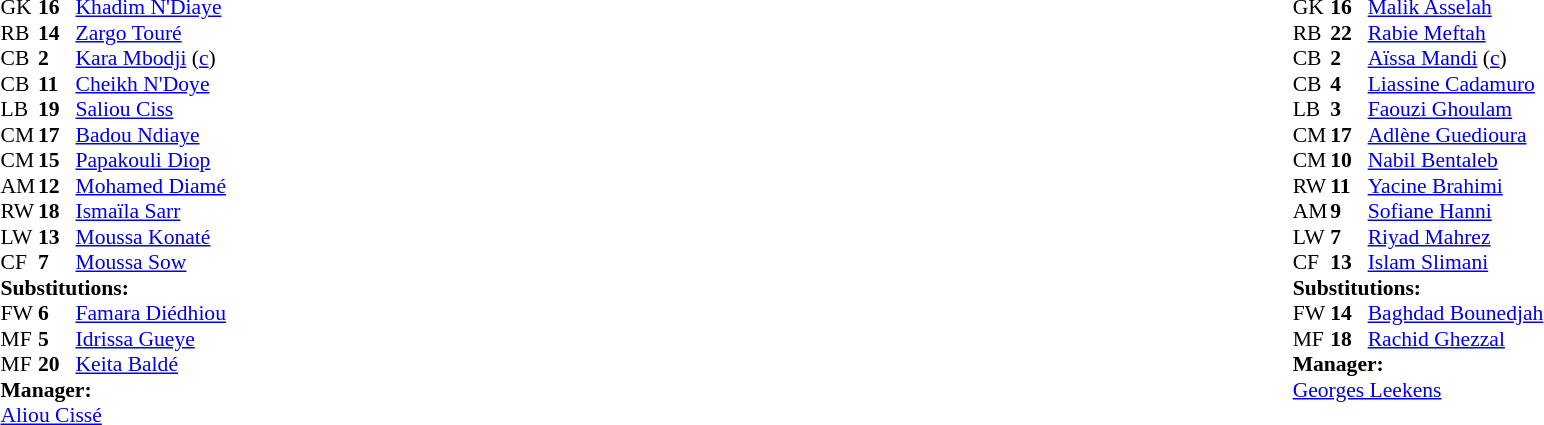<table width="100%">
<tr>
<td valign="top" width="40%"><br><table style="font-size:90%" cellspacing="0" cellpadding="0">
<tr>
<th width=25></th>
<th width=25></th>
</tr>
<tr>
<td>GK</td>
<td><strong>16</strong></td>
<td><a href='#'>Khadim N'Diaye</a></td>
</tr>
<tr>
<td>RB</td>
<td><strong>14</strong></td>
<td><a href='#'>Zargo Touré</a></td>
</tr>
<tr>
<td>CB</td>
<td><strong>2</strong></td>
<td><a href='#'>Kara Mbodji</a> (<a href='#'>c</a>)</td>
<td></td>
<td></td>
</tr>
<tr>
<td>CB</td>
<td><strong>11</strong></td>
<td><a href='#'>Cheikh N'Doye</a></td>
</tr>
<tr>
<td>LB</td>
<td><strong>19</strong></td>
<td><a href='#'>Saliou Ciss</a></td>
</tr>
<tr>
<td>CM</td>
<td><strong>17</strong></td>
<td><a href='#'>Badou Ndiaye</a></td>
<td></td>
<td></td>
</tr>
<tr>
<td>CM</td>
<td><strong>15</strong></td>
<td><a href='#'>Papakouli Diop</a></td>
</tr>
<tr>
<td>AM</td>
<td><strong>12</strong></td>
<td><a href='#'>Mohamed Diamé</a></td>
</tr>
<tr>
<td>RW</td>
<td><strong>18</strong></td>
<td><a href='#'>Ismaïla Sarr</a></td>
</tr>
<tr>
<td>LW</td>
<td><strong>13</strong></td>
<td><a href='#'>Moussa Konaté</a></td>
<td></td>
<td></td>
</tr>
<tr>
<td>CF</td>
<td><strong>7</strong></td>
<td><a href='#'>Moussa Sow</a></td>
</tr>
<tr>
<td colspan=3><strong>Substitutions:</strong></td>
</tr>
<tr>
<td>FW</td>
<td><strong>6</strong></td>
<td><a href='#'>Famara Diédhiou</a></td>
<td></td>
<td></td>
</tr>
<tr>
<td>MF</td>
<td><strong>5</strong></td>
<td><a href='#'>Idrissa Gueye</a></td>
<td></td>
<td></td>
</tr>
<tr>
<td>MF</td>
<td><strong>20</strong></td>
<td><a href='#'>Keita Baldé</a></td>
<td></td>
<td></td>
</tr>
<tr>
<td colspan=3><strong>Manager:</strong></td>
</tr>
<tr>
<td colspan=3><a href='#'>Aliou Cissé</a></td>
</tr>
</table>
</td>
<td valign="top"></td>
<td valign="top" width="50%"><br><table style="font-size:90%; margin:auto" cellspacing="0" cellpadding="0">
<tr>
<th width=25></th>
<th width=25></th>
</tr>
<tr>
<td>GK</td>
<td><strong>16</strong></td>
<td><a href='#'>Malik Asselah</a></td>
</tr>
<tr>
<td>RB</td>
<td><strong>22</strong></td>
<td><a href='#'>Rabie Meftah</a></td>
</tr>
<tr>
<td>CB</td>
<td><strong>2</strong></td>
<td><a href='#'>Aïssa Mandi</a> (<a href='#'>c</a>)</td>
</tr>
<tr>
<td>CB</td>
<td><strong>4</strong></td>
<td><a href='#'>Liassine Cadamuro</a></td>
<td></td>
</tr>
<tr>
<td>LB</td>
<td><strong>3</strong></td>
<td><a href='#'>Faouzi Ghoulam</a></td>
<td></td>
</tr>
<tr>
<td>CM</td>
<td><strong>17</strong></td>
<td><a href='#'>Adlène Guedioura</a></td>
</tr>
<tr>
<td>CM</td>
<td><strong>10</strong></td>
<td><a href='#'>Nabil Bentaleb</a></td>
<td></td>
</tr>
<tr>
<td>RW</td>
<td><strong>11</strong></td>
<td><a href='#'>Yacine Brahimi</a></td>
<td></td>
</tr>
<tr>
<td>AM</td>
<td><strong>9</strong></td>
<td><a href='#'>Sofiane Hanni</a></td>
<td></td>
<td></td>
</tr>
<tr>
<td>LW</td>
<td><strong>7</strong></td>
<td><a href='#'>Riyad Mahrez</a></td>
</tr>
<tr>
<td>CF</td>
<td><strong>13</strong></td>
<td><a href='#'>Islam Slimani</a></td>
<td></td>
<td></td>
</tr>
<tr>
<td colspan=3><strong>Substitutions:</strong></td>
</tr>
<tr>
<td>FW</td>
<td><strong>14</strong></td>
<td><a href='#'>Baghdad Bounedjah</a></td>
<td></td>
<td></td>
</tr>
<tr>
<td>MF</td>
<td><strong>18</strong></td>
<td><a href='#'>Rachid Ghezzal</a></td>
<td></td>
<td></td>
</tr>
<tr>
<td colspan=3><strong>Manager:</strong></td>
</tr>
<tr>
<td colspan=3> <a href='#'>Georges Leekens</a></td>
</tr>
</table>
</td>
</tr>
</table>
